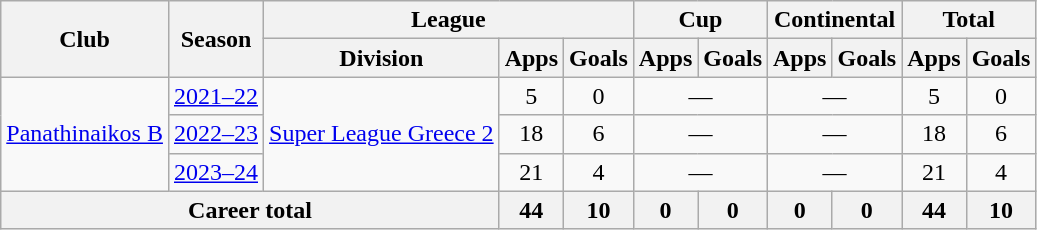<table class="wikitable" style="text-align:center">
<tr>
<th rowspan=2>Club</th>
<th rowspan=2>Season</th>
<th colspan=3>League</th>
<th colspan=2>Cup</th>
<th colspan=2>Continental</th>
<th colspan=3>Total</th>
</tr>
<tr>
<th>Division</th>
<th>Apps</th>
<th>Goals</th>
<th>Apps</th>
<th>Goals</th>
<th>Apps</th>
<th>Goals</th>
<th>Apps</th>
<th>Goals</th>
</tr>
<tr>
<td rowspan="3"><a href='#'>Panathinaikos B</a></td>
<td><a href='#'>2021–22</a></td>
<td rowspan="3"><a href='#'>Super League Greece 2</a></td>
<td>5</td>
<td>0</td>
<td colspan="2">—</td>
<td colspan="2">—</td>
<td>5</td>
<td>0</td>
</tr>
<tr>
<td><a href='#'>2022–23</a></td>
<td>18</td>
<td>6</td>
<td colspan="2">—</td>
<td colspan="2">—</td>
<td>18</td>
<td>6</td>
</tr>
<tr>
<td><a href='#'>2023–24</a></td>
<td>21</td>
<td>4</td>
<td colspan="2">—</td>
<td colspan="2">—</td>
<td>21</td>
<td>4</td>
</tr>
<tr>
<th colspan="3">Career total</th>
<th>44</th>
<th>10</th>
<th>0</th>
<th>0</th>
<th>0</th>
<th>0</th>
<th>44</th>
<th>10</th>
</tr>
</table>
